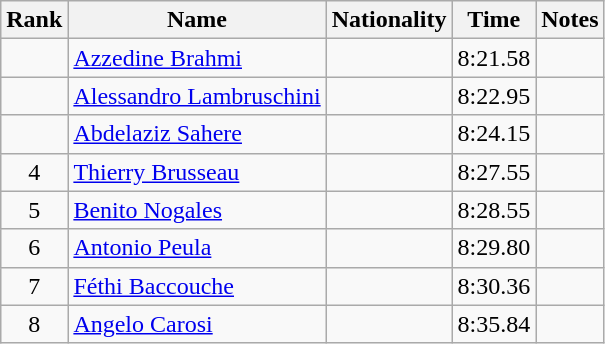<table class="wikitable sortable" style="text-align:center">
<tr>
<th>Rank</th>
<th>Name</th>
<th>Nationality</th>
<th>Time</th>
<th>Notes</th>
</tr>
<tr>
<td></td>
<td align=left><a href='#'>Azzedine Brahmi</a></td>
<td align=left></td>
<td>8:21.58</td>
<td></td>
</tr>
<tr>
<td></td>
<td align=left><a href='#'>Alessandro Lambruschini</a></td>
<td align=left></td>
<td>8:22.95</td>
<td></td>
</tr>
<tr>
<td></td>
<td align=left><a href='#'>Abdelaziz Sahere</a></td>
<td align=left></td>
<td>8:24.15</td>
<td></td>
</tr>
<tr>
<td>4</td>
<td align=left><a href='#'>Thierry Brusseau</a></td>
<td align=left></td>
<td>8:27.55</td>
<td></td>
</tr>
<tr>
<td>5</td>
<td align=left><a href='#'>Benito Nogales</a></td>
<td align=left></td>
<td>8:28.55</td>
<td></td>
</tr>
<tr>
<td>6</td>
<td align=left><a href='#'>Antonio Peula</a></td>
<td align=left></td>
<td>8:29.80</td>
<td></td>
</tr>
<tr>
<td>7</td>
<td align=left><a href='#'>Féthi Baccouche</a></td>
<td align=left></td>
<td>8:30.36</td>
<td></td>
</tr>
<tr>
<td>8</td>
<td align=left><a href='#'>Angelo Carosi</a></td>
<td align=left></td>
<td>8:35.84</td>
<td></td>
</tr>
</table>
